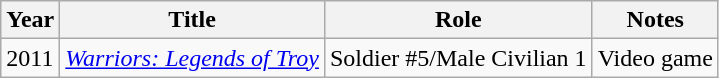<table class="wikitable">
<tr>
<th>Year</th>
<th>Title</th>
<th>Role</th>
<th>Notes</th>
</tr>
<tr>
<td>2011</td>
<td><em><a href='#'>Warriors: Legends of Troy</a></em></td>
<td>Soldier #5/Male Civilian 1</td>
<td>Video game</td>
</tr>
</table>
